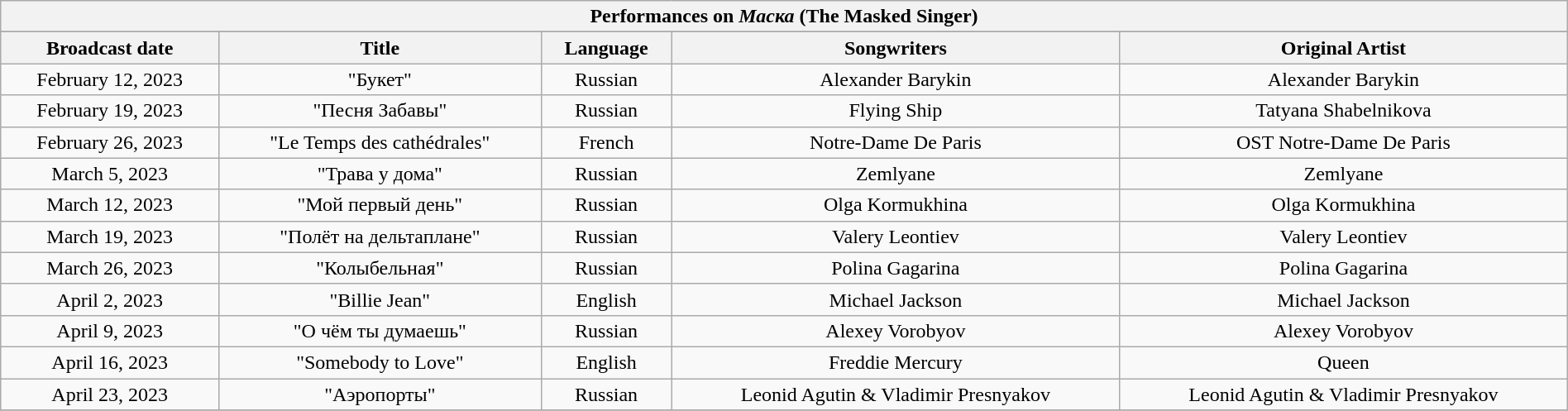<table class="wikitable collapsible collapsed" width="100%" style="text-align:center">
<tr align="center">
<th colspan="5">Performances on <em>Маска</em> (The Masked Singer)</th>
</tr>
<tr align="center">
</tr>
<tr>
<th>Broadcast date</th>
<th>Title</th>
<th>Language</th>
<th>Songwriters</th>
<th>Original Artist</th>
</tr>
<tr>
<td>February 12, 2023</td>
<td>"Букет"</td>
<td>Russian</td>
<td>Alexander Barykin</td>
<td>Alexander Barykin</td>
</tr>
<tr>
<td>February 19, 2023</td>
<td>"Песня Забавы"</td>
<td>Russian</td>
<td>Flying Ship</td>
<td>Tatyana Shabelnikova</td>
</tr>
<tr>
<td>February 26, 2023</td>
<td>"Le Temps des cathédrales"</td>
<td>French</td>
<td>Notre-Dame De Paris</td>
<td>OST Notre-Dame De Paris</td>
</tr>
<tr>
<td>March 5, 2023</td>
<td>"Трава у дома"</td>
<td>Russian</td>
<td>Zemlyane</td>
<td>Zemlyane</td>
</tr>
<tr>
<td>March 12, 2023</td>
<td>"Мой первый день"</td>
<td>Russian</td>
<td>Olga Kormukhina</td>
<td>Olga Kormukhina</td>
</tr>
<tr>
<td>March 19, 2023</td>
<td>"Полёт на дельтаплане"</td>
<td>Russian</td>
<td>Valery Leontiev</td>
<td>Valery Leontiev</td>
</tr>
<tr>
<td>March 26, 2023</td>
<td>"Колыбельная"</td>
<td>Russian</td>
<td>Polina Gagarina</td>
<td>Polina Gagarina</td>
</tr>
<tr>
<td>April 2, 2023</td>
<td>"Billie Jean"</td>
<td>English</td>
<td>Michael Jackson</td>
<td>Michael Jackson</td>
</tr>
<tr>
<td>April 9, 2023</td>
<td>"О чём ты думаешь"</td>
<td>Russian</td>
<td>Alexey Vorobyov</td>
<td>Alexey Vorobyov</td>
</tr>
<tr>
<td>April 16, 2023</td>
<td>"Somebody to Love"</td>
<td>English</td>
<td>Freddie Mercury</td>
<td>Queen</td>
</tr>
<tr>
<td>April 23, 2023</td>
<td>"Аэропорты"</td>
<td>Russian</td>
<td>Leonid Agutin & Vladimir Presnyakov</td>
<td>Leonid Agutin & Vladimir Presnyakov</td>
</tr>
<tr>
</tr>
</table>
